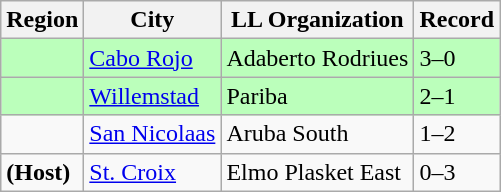<table class="wikitable">
<tr>
<th>Region</th>
<th>City</th>
<th>LL Organization</th>
<th>Record</th>
</tr>
<tr bgcolor=#bbffbb>
<td><strong></strong></td>
<td><a href='#'>Cabo Rojo</a></td>
<td>Adaberto Rodriues</td>
<td>3–0</td>
</tr>
<tr bgcolor=#bbffbb>
<td><strong></strong></td>
<td><a href='#'>Willemstad</a></td>
<td>Pariba</td>
<td>2–1</td>
</tr>
<tr>
<td><strong></strong></td>
<td><a href='#'>San Nicolaas</a></td>
<td>Aruba South</td>
<td>1–2</td>
</tr>
<tr>
<td><strong> (Host)</strong></td>
<td><a href='#'>St. Croix</a></td>
<td>Elmo Plasket East</td>
<td>0–3</td>
</tr>
</table>
